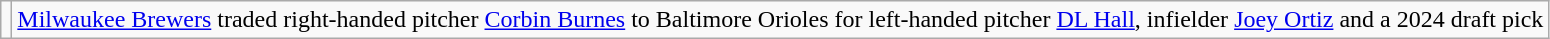<table class="wikitable">
<tr>
<td></td>
<td><a href='#'>Milwaukee Brewers</a> traded right-handed pitcher <a href='#'>Corbin Burnes</a> to Baltimore Orioles for left-handed pitcher <a href='#'>DL Hall</a>, infielder <a href='#'>Joey Ortiz</a> and a 2024 draft pick</td>
</tr>
</table>
